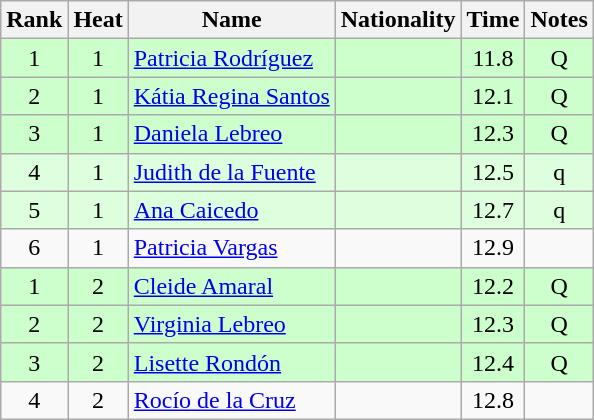<table class="wikitable sortable" style="text-align:center">
<tr>
<th>Rank</th>
<th>Heat</th>
<th>Name</th>
<th>Nationality</th>
<th>Time</th>
<th>Notes</th>
</tr>
<tr bgcolor=ccffcc>
<td>1</td>
<td>1</td>
<td align=left><a href='#'>Patricia Rodríguez</a></td>
<td align=left></td>
<td>11.8</td>
<td>Q</td>
</tr>
<tr bgcolor=ccffcc>
<td>2</td>
<td>1</td>
<td align=left><a href='#'>Kátia Regina Santos</a></td>
<td align=left></td>
<td>12.1</td>
<td>Q</td>
</tr>
<tr bgcolor=ccffcc>
<td>3</td>
<td>1</td>
<td align=left><a href='#'>Daniela Lebreo</a></td>
<td align=left></td>
<td>12.3</td>
<td>Q</td>
</tr>
<tr bgcolor=ddffdd>
<td>4</td>
<td>1</td>
<td align=left><a href='#'>Judith de la Fuente</a></td>
<td align=left></td>
<td>12.5</td>
<td>q</td>
</tr>
<tr bgcolor=ddffdd>
<td>5</td>
<td>1</td>
<td align=left><a href='#'>Ana Caicedo</a></td>
<td align=left></td>
<td>12.7</td>
<td>q</td>
</tr>
<tr>
<td>6</td>
<td>1</td>
<td align=left><a href='#'>Patricia Vargas</a></td>
<td align=left></td>
<td>12.9</td>
<td></td>
</tr>
<tr bgcolor=ccffcc>
<td>1</td>
<td>2</td>
<td align=left><a href='#'>Cleide Amaral</a></td>
<td align=left></td>
<td>12.2</td>
<td>Q</td>
</tr>
<tr bgcolor=ccffcc>
<td>2</td>
<td>2</td>
<td align=left><a href='#'>Virginia Lebreo</a></td>
<td align=left></td>
<td>12.3</td>
<td>Q</td>
</tr>
<tr bgcolor=ccffcc>
<td>3</td>
<td>2</td>
<td align=left><a href='#'>Lisette Rondón</a></td>
<td align=left></td>
<td>12.4</td>
<td>Q</td>
</tr>
<tr>
<td>4</td>
<td>2</td>
<td align=left><a href='#'>Rocío de la Cruz</a></td>
<td align=left></td>
<td>12.8</td>
<td></td>
</tr>
</table>
